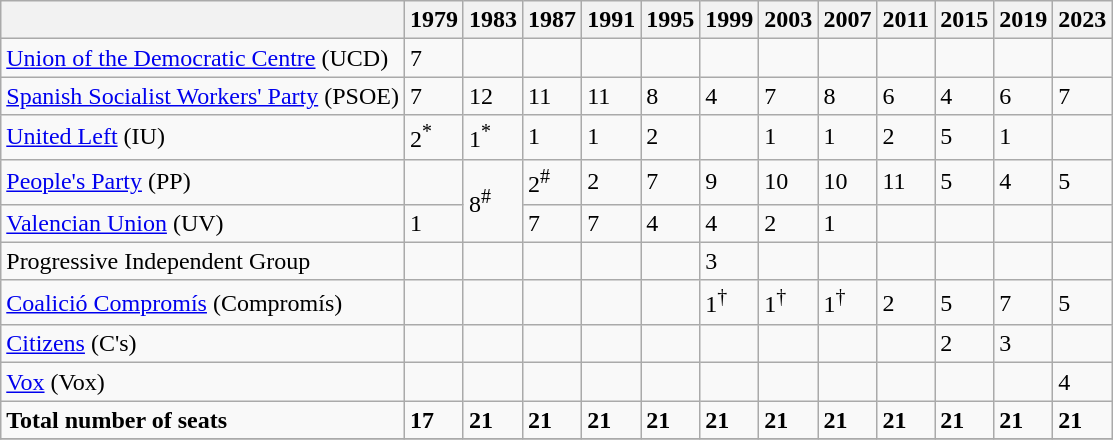<table class="wikitable">
<tr>
<th></th>
<th>1979</th>
<th>1983</th>
<th>1987</th>
<th>1991</th>
<th>1995</th>
<th>1999</th>
<th>2003</th>
<th>2007</th>
<th>2011</th>
<th>2015</th>
<th>2019</th>
<th>2023</th>
</tr>
<tr>
<td><a href='#'>Union of the Democratic Centre</a> (UCD)</td>
<td>7</td>
<td></td>
<td></td>
<td></td>
<td></td>
<td></td>
<td></td>
<td></td>
<td></td>
<td></td>
<td></td>
</tr>
<tr>
<td><a href='#'>Spanish Socialist Workers' Party</a> (PSOE)</td>
<td>7</td>
<td>12</td>
<td>11</td>
<td>11</td>
<td>8</td>
<td>4</td>
<td>7</td>
<td>8</td>
<td>6</td>
<td>4</td>
<td>6</td>
<td>7</td>
</tr>
<tr>
<td><a href='#'>United Left</a> (IU)</td>
<td>2<sup>*</sup></td>
<td>1<sup>*</sup></td>
<td>1</td>
<td>1</td>
<td>2</td>
<td></td>
<td>1</td>
<td>1</td>
<td>2</td>
<td>5</td>
<td>1</td>
<td></td>
</tr>
<tr>
<td><a href='#'>People's Party</a> (PP)</td>
<td></td>
<td rowspan=2>8<sup>#</sup></td>
<td>2<sup>#</sup></td>
<td>2</td>
<td>7</td>
<td>9</td>
<td>10</td>
<td>10</td>
<td>11</td>
<td>5</td>
<td>4</td>
<td>5</td>
</tr>
<tr>
<td><a href='#'>Valencian Union</a> (UV)</td>
<td>1</td>
<td>7</td>
<td>7</td>
<td>4</td>
<td>4</td>
<td>2</td>
<td>1</td>
<td></td>
<td></td>
<td></td>
<td></td>
</tr>
<tr>
<td>Progressive Independent Group</td>
<td></td>
<td></td>
<td></td>
<td></td>
<td></td>
<td>3</td>
<td></td>
<td></td>
<td></td>
<td></td>
<td></td>
<td></td>
</tr>
<tr>
<td><a href='#'>Coalició Compromís</a> (Compromís)</td>
<td></td>
<td></td>
<td></td>
<td></td>
<td></td>
<td>1<sup>†</sup></td>
<td>1<sup>†</sup></td>
<td>1<sup>†</sup></td>
<td>2</td>
<td>5</td>
<td>7</td>
<td>5</td>
</tr>
<tr>
<td><a href='#'>Citizens</a> (C's)</td>
<td></td>
<td></td>
<td></td>
<td></td>
<td></td>
<td></td>
<td></td>
<td></td>
<td></td>
<td>2</td>
<td>3</td>
<td></td>
</tr>
<tr>
<td><a href='#'>Vox</a> (Vox)</td>
<td></td>
<td></td>
<td></td>
<td></td>
<td></td>
<td></td>
<td></td>
<td></td>
<td></td>
<td></td>
<td></td>
<td>4</td>
</tr>
<tr>
<td><strong>Total number of seats</strong></td>
<td><strong>17</strong></td>
<td><strong>21</strong></td>
<td><strong>21</strong></td>
<td><strong>21</strong></td>
<td><strong>21</strong></td>
<td><strong>21</strong></td>
<td><strong>21</strong></td>
<td><strong>21</strong></td>
<td><strong>21</strong></td>
<td><strong>21</strong></td>
<td><strong>21</strong></td>
<td><strong>21</strong></td>
</tr>
<tr>
</tr>
</table>
